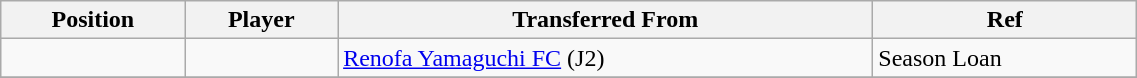<table class="wikitable sortable" style="width:60%; text-align:center; font-size:100%; text-align:left;">
<tr>
<th>Position</th>
<th>Player</th>
<th>Transferred From</th>
<th>Ref</th>
</tr>
<tr>
<td></td>
<td></td>
<td> <a href='#'>Renofa Yamaguchi FC</a> (J2)</td>
<td>Season Loan </td>
</tr>
<tr>
</tr>
</table>
